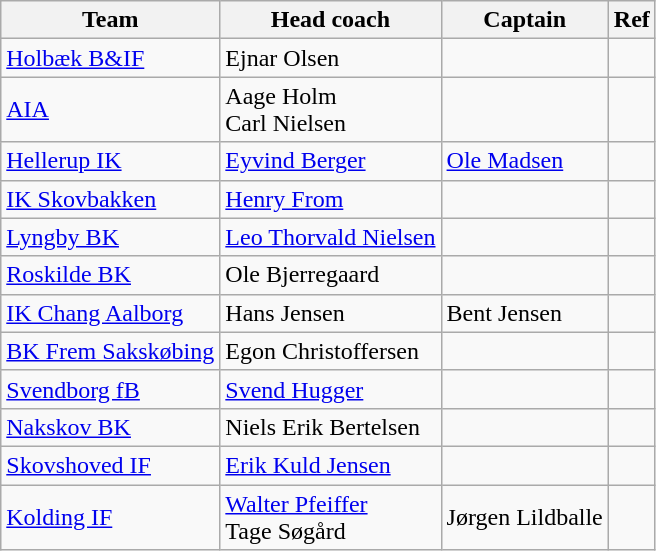<table class="wikitable sortable">
<tr>
<th>Team</th>
<th>Head coach</th>
<th>Captain</th>
<th>Ref</th>
</tr>
<tr>
<td><a href='#'>Holbæk B&IF</a></td>
<td> Ejnar Olsen</td>
<td></td>
<td></td>
</tr>
<tr>
<td><a href='#'>AIA</a></td>
<td> Aage Holm<br> Carl Nielsen</td>
<td></td>
<td></td>
</tr>
<tr>
<td><a href='#'>Hellerup IK</a></td>
<td> <a href='#'>Eyvind Berger</a></td>
<td> <a href='#'>Ole Madsen</a></td>
<td></td>
</tr>
<tr>
<td><a href='#'>IK Skovbakken</a></td>
<td> <a href='#'>Henry From</a></td>
<td></td>
<td></td>
</tr>
<tr>
<td><a href='#'>Lyngby BK</a></td>
<td> <a href='#'>Leo Thorvald Nielsen</a></td>
<td></td>
<td></td>
</tr>
<tr>
<td><a href='#'>Roskilde BK</a></td>
<td> Ole Bjerregaard</td>
<td></td>
<td></td>
</tr>
<tr>
<td><a href='#'>IK Chang Aalborg</a></td>
<td> Hans Jensen</td>
<td> Bent Jensen</td>
<td></td>
</tr>
<tr>
<td><a href='#'>BK Frem Sakskøbing</a></td>
<td> Egon Christoffersen</td>
<td></td>
<td></td>
</tr>
<tr>
<td><a href='#'>Svendborg fB</a></td>
<td> <a href='#'>Svend Hugger</a></td>
<td></td>
<td></td>
</tr>
<tr>
<td><a href='#'>Nakskov BK</a></td>
<td> Niels Erik Bertelsen</td>
<td></td>
<td></td>
</tr>
<tr>
<td><a href='#'>Skovshoved IF</a></td>
<td> <a href='#'>Erik Kuld Jensen</a></td>
<td></td>
<td></td>
</tr>
<tr>
<td><a href='#'>Kolding IF</a></td>
<td> <a href='#'>Walter Pfeiffer</a><br> Tage Søgård</td>
<td> Jørgen Lildballe</td>
<td></td>
</tr>
</table>
